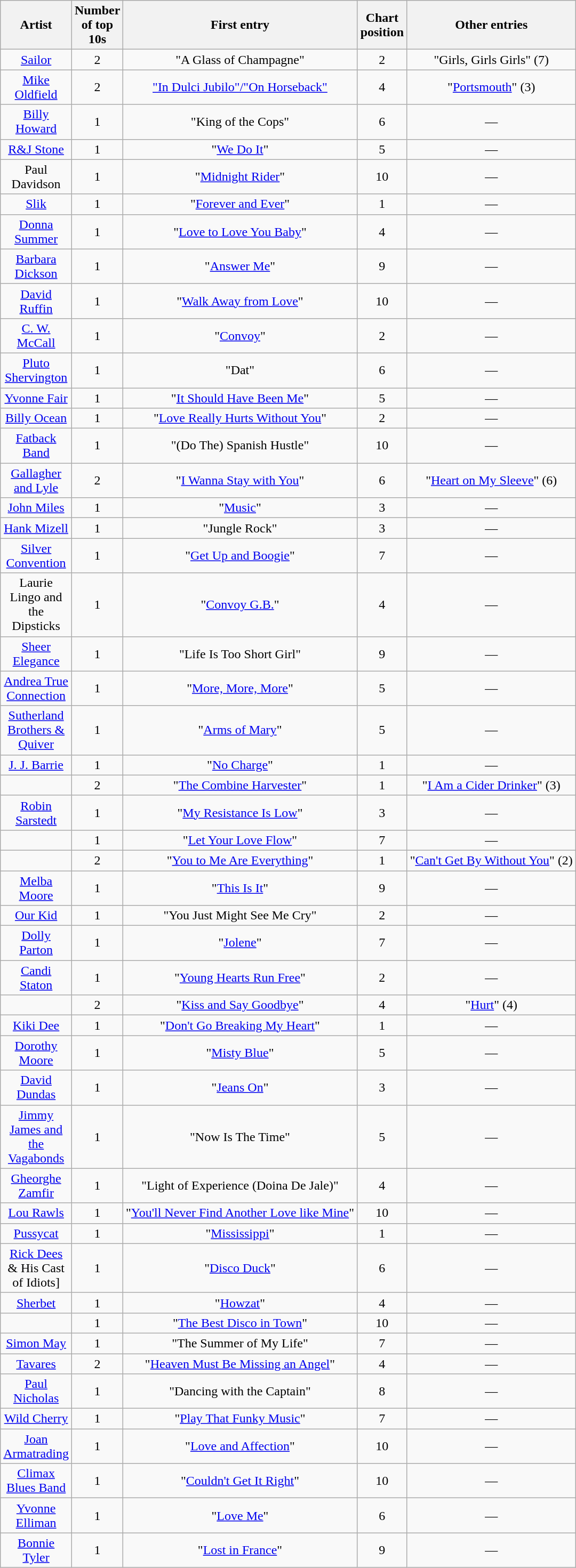<table class="wikitable sortable mw-collapsible mw-collapsed" style="text-align: center;">
<tr>
<th scope="col" style="width:55px;">Artist</th>
<th scope="col" style="width:55px;" data-sort-type="number">Number of top 10s</th>
<th scope="col" style="text-align:center;">First entry</th>
<th scope="col" style="width:55px;" data-sort-type="number">Chart position</th>
<th scope="col" style="text-align:center;">Other entries</th>
</tr>
<tr>
<td><a href='#'>Sailor</a></td>
<td>2</td>
<td>"A Glass of Champagne"</td>
<td>2</td>
<td>"Girls, Girls Girls" (7)</td>
</tr>
<tr>
<td><a href='#'>Mike Oldfield</a></td>
<td>2</td>
<td><a href='#'>"In Dulci Jubilo"/"On Horseback"</a></td>
<td>4</td>
<td>"<a href='#'>Portsmouth</a>" (3) </td>
</tr>
<tr>
<td><a href='#'>Billy Howard</a></td>
<td>1</td>
<td>"King of the Cops"</td>
<td>6</td>
<td>—</td>
</tr>
<tr>
<td><a href='#'>R&J Stone</a></td>
<td>1</td>
<td>"<a href='#'>We Do It</a>"</td>
<td>5</td>
<td>—</td>
</tr>
<tr>
<td>Paul Davidson</td>
<td>1</td>
<td>"<a href='#'>Midnight Rider</a>"</td>
<td>10</td>
<td>—</td>
</tr>
<tr>
<td><a href='#'>Slik</a></td>
<td>1</td>
<td>"<a href='#'>Forever and Ever</a>"</td>
<td>1</td>
<td>—</td>
</tr>
<tr>
<td><a href='#'>Donna Summer</a></td>
<td>1</td>
<td>"<a href='#'>Love to Love You Baby</a>"</td>
<td>4</td>
<td>—</td>
</tr>
<tr>
<td><a href='#'>Barbara Dickson</a></td>
<td>1</td>
<td>"<a href='#'>Answer Me</a>"</td>
<td>9</td>
<td>—</td>
</tr>
<tr>
<td><a href='#'>David Ruffin</a></td>
<td>1</td>
<td>"<a href='#'>Walk Away from Love</a>"</td>
<td>10</td>
<td>—</td>
</tr>
<tr>
<td><a href='#'>C. W. McCall</a></td>
<td>1</td>
<td>"<a href='#'>Convoy</a>"</td>
<td>2</td>
<td>—</td>
</tr>
<tr>
<td><a href='#'>Pluto Shervington</a></td>
<td>1</td>
<td>"Dat"</td>
<td>6</td>
<td>—</td>
</tr>
<tr>
<td><a href='#'>Yvonne Fair</a></td>
<td>1</td>
<td>"<a href='#'>It Should Have Been Me</a>"</td>
<td>5</td>
<td>—</td>
</tr>
<tr>
<td><a href='#'>Billy Ocean</a></td>
<td>1</td>
<td>"<a href='#'>Love Really Hurts Without You</a>"</td>
<td>2</td>
<td>—</td>
</tr>
<tr>
<td><a href='#'>Fatback Band</a></td>
<td>1</td>
<td>"(Do The) Spanish Hustle"</td>
<td>10</td>
<td>—</td>
</tr>
<tr>
<td><a href='#'>Gallagher and Lyle</a></td>
<td>2</td>
<td>"<a href='#'>I Wanna Stay with You</a>"</td>
<td>6</td>
<td>"<a href='#'>Heart on My Sleeve</a>" (6)</td>
</tr>
<tr>
<td><a href='#'>John Miles</a></td>
<td>1</td>
<td>"<a href='#'>Music</a>"</td>
<td>3</td>
<td>—</td>
</tr>
<tr>
<td><a href='#'>Hank Mizell</a></td>
<td>1</td>
<td>"Jungle Rock"</td>
<td>3</td>
<td>—</td>
</tr>
<tr>
<td><a href='#'>Silver Convention</a></td>
<td>1</td>
<td>"<a href='#'>Get Up and Boogie</a>"</td>
<td>7</td>
<td>—</td>
</tr>
<tr>
<td>Laurie Lingo and the Dipsticks</td>
<td>1</td>
<td>"<a href='#'>Convoy G.B.</a>"</td>
<td>4</td>
<td>—</td>
</tr>
<tr>
<td><a href='#'>Sheer Elegance</a></td>
<td>1</td>
<td>"Life Is Too Short Girl"</td>
<td>9</td>
<td>—</td>
</tr>
<tr>
<td><a href='#'>Andrea True Connection</a></td>
<td>1</td>
<td>"<a href='#'>More, More, More</a>"</td>
<td>5</td>
<td>—</td>
</tr>
<tr>
<td><a href='#'>Sutherland Brothers & Quiver</a></td>
<td>1</td>
<td>"<a href='#'>Arms of Mary</a>"</td>
<td>5</td>
<td>—</td>
</tr>
<tr>
<td><a href='#'>J. J. Barrie</a></td>
<td>1</td>
<td>"<a href='#'>No Charge</a>"</td>
<td>1</td>
<td>—</td>
</tr>
<tr>
<td></td>
<td>2</td>
<td>"<a href='#'>The Combine Harvester</a>"</td>
<td>1</td>
<td>"<a href='#'>I Am a Cider Drinker</a>" (3)</td>
</tr>
<tr>
<td><a href='#'>Robin Sarstedt</a></td>
<td>1</td>
<td>"<a href='#'>My Resistance Is Low</a>"</td>
<td>3</td>
<td>—</td>
</tr>
<tr>
<td></td>
<td>1</td>
<td>"<a href='#'>Let Your Love Flow</a>"</td>
<td>7</td>
<td>—</td>
</tr>
<tr>
<td></td>
<td>2</td>
<td>"<a href='#'>You to Me Are Everything</a>"</td>
<td>1</td>
<td>"<a href='#'>Can't Get By Without You</a>" (2)</td>
</tr>
<tr>
<td><a href='#'>Melba Moore</a></td>
<td>1</td>
<td>"<a href='#'>This Is It</a>"</td>
<td>9</td>
<td>—</td>
</tr>
<tr>
<td><a href='#'>Our Kid</a></td>
<td>1</td>
<td>"You Just Might See Me Cry"</td>
<td>2</td>
<td>—</td>
</tr>
<tr>
<td><a href='#'>Dolly Parton</a></td>
<td>1</td>
<td>"<a href='#'>Jolene</a>"</td>
<td>7</td>
<td>—</td>
</tr>
<tr>
<td><a href='#'>Candi Staton</a></td>
<td>1</td>
<td>"<a href='#'>Young Hearts Run Free</a>"</td>
<td>2</td>
<td>—</td>
</tr>
<tr>
<td></td>
<td>2</td>
<td>"<a href='#'>Kiss and Say Goodbye</a>"</td>
<td>4</td>
<td>"<a href='#'>Hurt</a>" (4)</td>
</tr>
<tr>
<td><a href='#'>Kiki Dee</a></td>
<td>1</td>
<td>"<a href='#'>Don't Go Breaking My Heart</a>"</td>
<td>1</td>
<td>—</td>
</tr>
<tr>
<td><a href='#'>Dorothy Moore</a></td>
<td>1</td>
<td>"<a href='#'>Misty Blue</a>"</td>
<td>5</td>
<td>—</td>
</tr>
<tr>
<td><a href='#'>David Dundas</a></td>
<td>1</td>
<td>"<a href='#'>Jeans On</a>"</td>
<td>3</td>
<td>—</td>
</tr>
<tr>
<td><a href='#'>Jimmy James and the Vagabonds</a></td>
<td>1</td>
<td>"Now Is The Time"</td>
<td>5</td>
<td>—</td>
</tr>
<tr>
<td><a href='#'>Gheorghe Zamfir</a></td>
<td>1</td>
<td>"Light of Experience (Doina De Jale)"</td>
<td>4</td>
<td>—</td>
</tr>
<tr>
<td><a href='#'>Lou Rawls</a></td>
<td>1</td>
<td>"<a href='#'>You'll Never Find Another Love like Mine</a>"</td>
<td>10</td>
<td>—</td>
</tr>
<tr>
<td><a href='#'>Pussycat</a></td>
<td>1</td>
<td>"<a href='#'>Mississippi</a>"</td>
<td>1</td>
<td>—</td>
</tr>
<tr>
<td><a href='#'>Rick Dees</a> & His Cast of Idiots]</td>
<td>1</td>
<td>"<a href='#'>Disco Duck</a>"</td>
<td>6</td>
<td>—</td>
</tr>
<tr>
<td><a href='#'>Sherbet</a></td>
<td>1</td>
<td>"<a href='#'>Howzat</a>"</td>
<td>4</td>
<td>—</td>
</tr>
<tr>
<td></td>
<td>1</td>
<td>"<a href='#'>The Best Disco in Town</a>"</td>
<td>10</td>
<td>—</td>
</tr>
<tr>
<td><a href='#'>Simon May</a></td>
<td>1</td>
<td>"The Summer of My Life"</td>
<td>7</td>
<td>—</td>
</tr>
<tr>
<td><a href='#'>Tavares</a></td>
<td>2</td>
<td>"<a href='#'>Heaven Must Be Missing an Angel</a>"</td>
<td>4</td>
<td>—</td>
</tr>
<tr>
<td><a href='#'>Paul Nicholas</a></td>
<td>1</td>
<td>"Dancing with the Captain"</td>
<td>8</td>
<td>—</td>
</tr>
<tr>
<td><a href='#'>Wild Cherry</a></td>
<td>1</td>
<td>"<a href='#'>Play That Funky Music</a>"</td>
<td>7</td>
<td>—</td>
</tr>
<tr>
<td><a href='#'>Joan Armatrading</a></td>
<td>1</td>
<td>"<a href='#'>Love and Affection</a>"</td>
<td>10</td>
<td>—</td>
</tr>
<tr>
<td><a href='#'>Climax Blues Band</a></td>
<td>1</td>
<td>"<a href='#'>Couldn't Get It Right</a>"</td>
<td>10</td>
<td>—</td>
</tr>
<tr>
<td><a href='#'>Yvonne Elliman</a></td>
<td>1</td>
<td>"<a href='#'>Love Me</a>"</td>
<td>6</td>
<td>—</td>
</tr>
<tr>
<td><a href='#'>Bonnie Tyler</a></td>
<td>1</td>
<td>"<a href='#'>Lost in France</a>"</td>
<td>9</td>
<td>—</td>
</tr>
</table>
